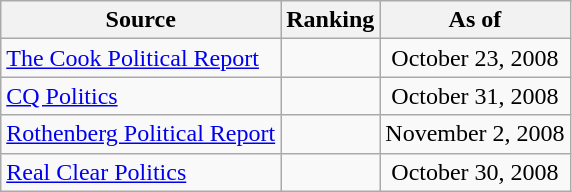<table class="wikitable" style="text-align:center">
<tr>
<th>Source</th>
<th>Ranking</th>
<th>As of</th>
</tr>
<tr>
<td align=left><a href='#'>The Cook Political Report</a></td>
<td></td>
<td>October 23, 2008</td>
</tr>
<tr>
<td align=left><a href='#'>CQ Politics</a></td>
<td></td>
<td>October 31, 2008</td>
</tr>
<tr>
<td align=left><a href='#'>Rothenberg Political Report</a></td>
<td></td>
<td>November 2, 2008</td>
</tr>
<tr>
<td align=left><a href='#'>Real Clear Politics</a></td>
<td></td>
<td>October 30, 2008</td>
</tr>
</table>
